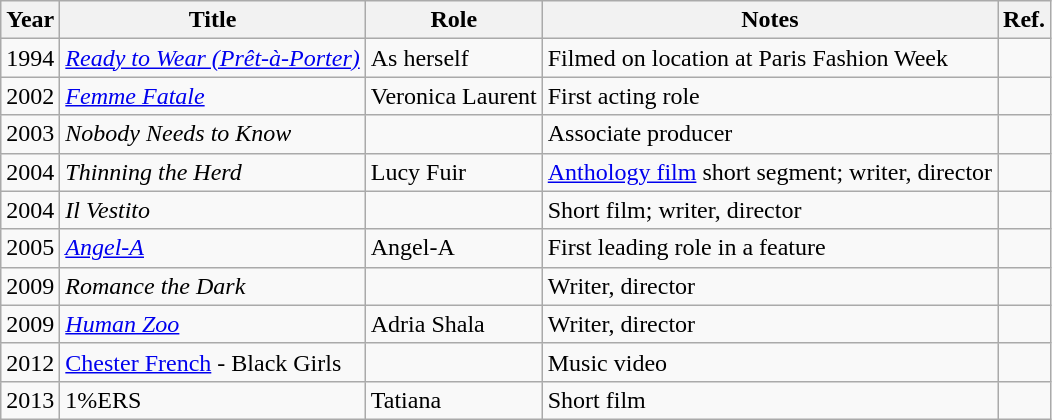<table class="wikitable">
<tr>
<th>Year</th>
<th>Title</th>
<th>Role</th>
<th>Notes</th>
<th>Ref.</th>
</tr>
<tr>
<td>1994</td>
<td><em><a href='#'>Ready to Wear (Prêt-à-Porter)</a></em></td>
<td>As herself</td>
<td>Filmed on location at Paris Fashion Week</td>
<td></td>
</tr>
<tr>
<td>2002</td>
<td><em><a href='#'>Femme Fatale</a></em></td>
<td>Veronica Laurent</td>
<td>First acting role</td>
<td></td>
</tr>
<tr>
<td>2003</td>
<td><em>Nobody Needs to Know</em></td>
<td></td>
<td>Associate producer</td>
<td></td>
</tr>
<tr>
<td>2004</td>
<td><em>Thinning the Herd</em></td>
<td>Lucy Fuir</td>
<td><a href='#'>Anthology film</a> short segment; writer, director</td>
<td></td>
</tr>
<tr>
<td>2004</td>
<td><em>Il Vestito</em></td>
<td></td>
<td>Short film; writer, director</td>
<td></td>
</tr>
<tr>
<td>2005</td>
<td><em><a href='#'>Angel-A</a></em></td>
<td>Angel-A</td>
<td>First leading role in a feature</td>
<td></td>
</tr>
<tr>
<td>2009</td>
<td><em>Romance the Dark</em></td>
<td></td>
<td>Writer, director</td>
<td></td>
</tr>
<tr>
<td>2009</td>
<td><em><a href='#'>Human Zoo</a></em></td>
<td>Adria Shala</td>
<td>Writer, director</td>
<td></td>
</tr>
<tr>
<td>2012</td>
<td><a href='#'>Chester French</a> - Black Girls</td>
<td></td>
<td>Music video</td>
<td></td>
</tr>
<tr>
<td>2013</td>
<td>1%ERS</td>
<td>Tatiana</td>
<td>Short film</td>
<td></td>
</tr>
</table>
